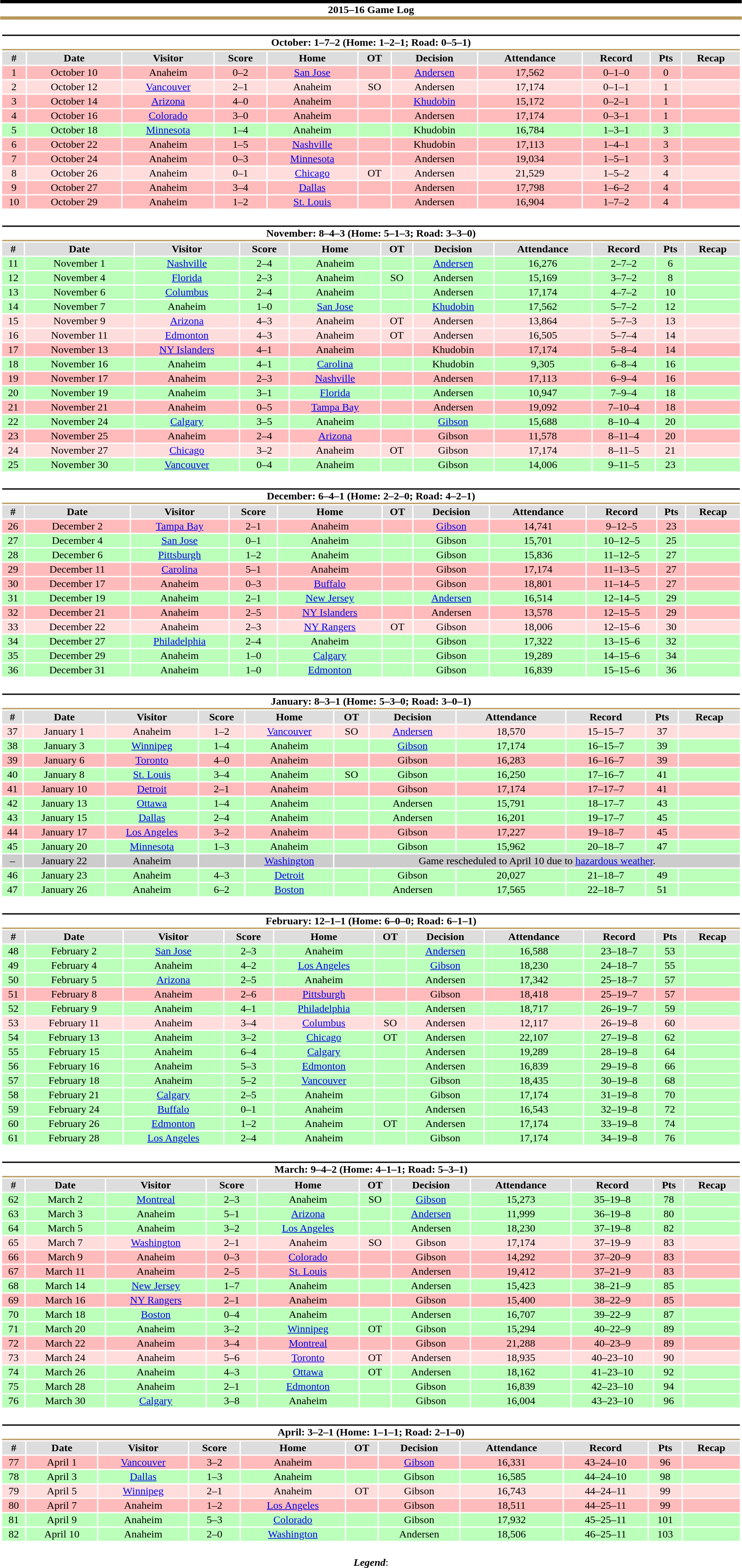<table class="toccolours" style="width:90%; clear:both; margin:1.5em auto; text-align:center;">
<tr>
<th colspan="12" style="background:#fff; border-top:#000000 5px solid; border-bottom:#B6985A 5px solid;">2015–16 Game Log</th>
</tr>
<tr>
<td colspan=12><br><table class="toccolours collapsible collapsed" style="width:100%;">
<tr>
<th colspan="12" style="background:#fff; border-top:#000000 2px solid; border-bottom:#B6985A 2px solid;">October: 1–7–2 (Home: 1–2–1; Road: 0–5–1)</th>
</tr>
<tr style="background:#ddd;">
<th>#</th>
<th>Date</th>
<th>Visitor</th>
<th>Score</th>
<th>Home</th>
<th>OT</th>
<th>Decision</th>
<th>Attendance</th>
<th>Record</th>
<th>Pts</th>
<th>Recap</th>
</tr>
<tr style="background:#fbb;">
<td>1</td>
<td>October 10</td>
<td>Anaheim</td>
<td>0–2</td>
<td><a href='#'>San Jose</a></td>
<td></td>
<td><a href='#'>Andersen</a></td>
<td>17,562</td>
<td>0–1–0</td>
<td>0</td>
<td></td>
</tr>
<tr style="background:#fdd;">
<td>2</td>
<td>October 12</td>
<td><a href='#'>Vancouver</a></td>
<td>2–1</td>
<td>Anaheim</td>
<td>SO</td>
<td>Andersen</td>
<td>17,174</td>
<td>0–1–1</td>
<td>1</td>
<td></td>
</tr>
<tr style="background:#fbb;">
<td>3</td>
<td>October 14</td>
<td><a href='#'>Arizona</a></td>
<td>4–0</td>
<td>Anaheim</td>
<td></td>
<td><a href='#'>Khudobin</a></td>
<td>15,172</td>
<td>0–2–1</td>
<td>1</td>
<td></td>
</tr>
<tr style="background:#fbb;">
<td>4</td>
<td>October 16</td>
<td><a href='#'>Colorado</a></td>
<td>3–0</td>
<td>Anaheim</td>
<td></td>
<td>Andersen</td>
<td>17,174</td>
<td>0–3–1</td>
<td>1</td>
<td></td>
</tr>
<tr style="background:#bfb;">
<td>5</td>
<td>October 18</td>
<td><a href='#'>Minnesota</a></td>
<td>1–4</td>
<td>Anaheim</td>
<td></td>
<td>Khudobin</td>
<td>16,784</td>
<td>1–3–1</td>
<td>3</td>
<td></td>
</tr>
<tr style="background:#fbb;">
<td>6</td>
<td>October 22</td>
<td>Anaheim</td>
<td>1–5</td>
<td><a href='#'>Nashville</a></td>
<td></td>
<td>Khudobin</td>
<td>17,113</td>
<td>1–4–1</td>
<td>3</td>
<td></td>
</tr>
<tr style="background:#fbb;">
<td>7</td>
<td>October 24</td>
<td>Anaheim</td>
<td>0–3</td>
<td><a href='#'>Minnesota</a></td>
<td></td>
<td>Andersen</td>
<td>19,034</td>
<td>1–5–1</td>
<td>3</td>
<td></td>
</tr>
<tr style="background:#fdd;">
<td>8</td>
<td>October 26</td>
<td>Anaheim</td>
<td>0–1</td>
<td><a href='#'>Chicago</a></td>
<td>OT</td>
<td>Andersen</td>
<td>21,529</td>
<td>1–5–2</td>
<td>4</td>
<td></td>
</tr>
<tr style="background:#fbb;">
<td>9</td>
<td>October 27</td>
<td>Anaheim</td>
<td>3–4</td>
<td><a href='#'>Dallas</a></td>
<td></td>
<td>Andersen</td>
<td>17,798</td>
<td>1–6–2</td>
<td>4</td>
<td></td>
</tr>
<tr style="background:#fbb;">
<td>10</td>
<td>October 29</td>
<td>Anaheim</td>
<td>1–2</td>
<td><a href='#'>St. Louis</a></td>
<td></td>
<td>Andersen</td>
<td>16,904</td>
<td>1–7–2</td>
<td>4</td>
<td></td>
</tr>
</table>
</td>
</tr>
<tr>
<td colspan=12><br><table class="toccolours collapsible collapsed" style="width:100%;">
<tr>
<th colspan="12" style="background:#fff; border-top:#000000 2px solid; border-bottom:#B6985A 2px solid;">November: 8–4–3 (Home: 5–1–3; Road: 3–3–0)</th>
</tr>
<tr style="background:#ddd;">
<th>#</th>
<th>Date</th>
<th>Visitor</th>
<th>Score</th>
<th>Home</th>
<th>OT</th>
<th>Decision</th>
<th>Attendance</th>
<th>Record</th>
<th>Pts</th>
<th>Recap</th>
</tr>
<tr style="background:#bfb;">
<td>11</td>
<td>November 1</td>
<td><a href='#'>Nashville</a></td>
<td>2–4</td>
<td>Anaheim</td>
<td></td>
<td><a href='#'>Andersen</a></td>
<td>16,276</td>
<td>2–7–2</td>
<td>6</td>
<td></td>
</tr>
<tr style="background:#bfb;">
<td>12</td>
<td>November 4</td>
<td><a href='#'>Florida</a></td>
<td>2–3</td>
<td>Anaheim</td>
<td>SO</td>
<td>Andersen</td>
<td>15,169</td>
<td>3–7–2</td>
<td>8</td>
<td></td>
</tr>
<tr style="background:#bfb;">
<td>13</td>
<td>November 6</td>
<td><a href='#'>Columbus</a></td>
<td>2–4</td>
<td>Anaheim</td>
<td></td>
<td>Andersen</td>
<td>17,174</td>
<td>4–7–2</td>
<td>10</td>
<td></td>
</tr>
<tr style="background:#bfb;">
<td>14</td>
<td>November 7</td>
<td>Anaheim</td>
<td>1–0</td>
<td><a href='#'>San Jose</a></td>
<td></td>
<td><a href='#'>Khudobin</a></td>
<td>17,562</td>
<td>5–7–2</td>
<td>12</td>
<td></td>
</tr>
<tr style="background:#fdd;">
<td>15</td>
<td>November 9</td>
<td><a href='#'>Arizona</a></td>
<td>4–3</td>
<td>Anaheim</td>
<td>OT</td>
<td>Andersen</td>
<td>13,864</td>
<td>5–7–3</td>
<td>13</td>
<td></td>
</tr>
<tr style="background:#fdd;">
<td>16</td>
<td>November 11</td>
<td><a href='#'>Edmonton</a></td>
<td>4–3</td>
<td>Anaheim</td>
<td>OT</td>
<td>Andersen</td>
<td>16,505</td>
<td>5–7–4</td>
<td>14</td>
<td></td>
</tr>
<tr style="background:#fbb;">
<td>17</td>
<td>November 13</td>
<td><a href='#'>NY Islanders</a></td>
<td>4–1</td>
<td>Anaheim</td>
<td></td>
<td>Khudobin</td>
<td>17,174</td>
<td>5–8–4</td>
<td>14</td>
<td></td>
</tr>
<tr style="background:#bfb;">
<td>18</td>
<td>November 16</td>
<td>Anaheim</td>
<td>4–1</td>
<td><a href='#'>Carolina</a></td>
<td></td>
<td>Khudobin</td>
<td>9,305</td>
<td>6–8–4</td>
<td>16</td>
<td></td>
</tr>
<tr style="background:#fbb;">
<td>19</td>
<td>November 17</td>
<td>Anaheim</td>
<td>2–3</td>
<td><a href='#'>Nashville</a></td>
<td></td>
<td>Andersen</td>
<td>17,113</td>
<td>6–9–4</td>
<td>16</td>
<td></td>
</tr>
<tr style="background:#bfb;">
<td>20</td>
<td>November 19</td>
<td>Anaheim</td>
<td>3–1</td>
<td><a href='#'>Florida</a></td>
<td></td>
<td>Andersen</td>
<td>10,947</td>
<td>7–9–4</td>
<td>18</td>
<td></td>
</tr>
<tr style="background:#fbb;">
<td>21</td>
<td>November 21</td>
<td>Anaheim</td>
<td>0–5</td>
<td><a href='#'>Tampa Bay</a></td>
<td></td>
<td>Andersen</td>
<td>19,092</td>
<td>7–10–4</td>
<td>18</td>
<td></td>
</tr>
<tr style="background:#bfb;">
<td>22</td>
<td>November 24</td>
<td><a href='#'>Calgary</a></td>
<td>3–5</td>
<td>Anaheim</td>
<td></td>
<td><a href='#'>Gibson</a></td>
<td>15,688</td>
<td>8–10–4</td>
<td>20</td>
<td></td>
</tr>
<tr style="background:#fbb;">
<td>23</td>
<td>November 25</td>
<td>Anaheim</td>
<td>2–4</td>
<td><a href='#'>Arizona</a></td>
<td></td>
<td>Gibson</td>
<td>11,578</td>
<td>8–11–4</td>
<td>20</td>
<td></td>
</tr>
<tr style="background:#fdd;">
<td>24</td>
<td>November 27</td>
<td><a href='#'>Chicago</a></td>
<td>3–2</td>
<td>Anaheim</td>
<td>OT</td>
<td>Gibson</td>
<td>17,174</td>
<td>8–11–5</td>
<td>21</td>
<td></td>
</tr>
<tr style="background:#bfb;">
<td>25</td>
<td>November 30</td>
<td><a href='#'>Vancouver</a></td>
<td>0–4</td>
<td>Anaheim</td>
<td></td>
<td>Gibson</td>
<td>14,006</td>
<td>9–11–5</td>
<td>23</td>
<td></td>
</tr>
</table>
</td>
</tr>
<tr>
<td colspan=12><br><table class="toccolours collapsible collapsed" style="width:100%;">
<tr>
<th colspan="12" style="background:#fff; border-top:#000000 2px solid; border-bottom:#B6985A 2px solid;">December: 6–4–1 (Home: 2–2–0; Road: 4–2–1)</th>
</tr>
<tr style="background:#ddd;">
<th>#</th>
<th>Date</th>
<th>Visitor</th>
<th>Score</th>
<th>Home</th>
<th>OT</th>
<th>Decision</th>
<th>Attendance</th>
<th>Record</th>
<th>Pts</th>
<th>Recap</th>
</tr>
<tr style="background:#fbb;">
<td>26</td>
<td>December 2</td>
<td><a href='#'>Tampa Bay</a></td>
<td>2–1</td>
<td>Anaheim</td>
<td></td>
<td><a href='#'>Gibson</a></td>
<td>14,741</td>
<td>9–12–5</td>
<td>23</td>
<td></td>
</tr>
<tr style="background:#bfb;">
<td>27</td>
<td>December 4</td>
<td><a href='#'>San Jose</a></td>
<td>0–1</td>
<td>Anaheim</td>
<td></td>
<td>Gibson</td>
<td>15,701</td>
<td>10–12–5</td>
<td>25</td>
<td></td>
</tr>
<tr style="background:#bfb;">
<td>28</td>
<td>December 6</td>
<td><a href='#'>Pittsburgh</a></td>
<td>1–2</td>
<td>Anaheim</td>
<td></td>
<td>Gibson</td>
<td>15,836</td>
<td>11–12–5</td>
<td>27</td>
<td></td>
</tr>
<tr style="background:#fbb;">
<td>29</td>
<td>December 11</td>
<td><a href='#'>Carolina</a></td>
<td>5–1</td>
<td>Anaheim</td>
<td></td>
<td>Gibson</td>
<td>17,174</td>
<td>11–13–5</td>
<td>27</td>
<td></td>
</tr>
<tr style="background:#fbb;">
<td>30</td>
<td>December 17</td>
<td>Anaheim</td>
<td>0–3</td>
<td><a href='#'>Buffalo</a></td>
<td></td>
<td>Gibson</td>
<td>18,801</td>
<td>11–14–5</td>
<td>27</td>
<td></td>
</tr>
<tr style="background:#bfb;">
<td>31</td>
<td>December 19</td>
<td>Anaheim</td>
<td>2–1</td>
<td><a href='#'>New Jersey</a></td>
<td></td>
<td><a href='#'>Andersen</a></td>
<td>16,514</td>
<td>12–14–5</td>
<td>29</td>
<td></td>
</tr>
<tr style="background:#fbb;">
<td>32</td>
<td>December 21</td>
<td>Anaheim</td>
<td>2–5</td>
<td><a href='#'>NY Islanders</a></td>
<td></td>
<td>Andersen</td>
<td>13,578</td>
<td>12–15–5</td>
<td>29</td>
<td></td>
</tr>
<tr style="background:#fdd;">
<td>33</td>
<td>December 22</td>
<td>Anaheim</td>
<td>2–3</td>
<td><a href='#'>NY Rangers</a></td>
<td>OT</td>
<td>Gibson</td>
<td>18,006</td>
<td>12–15–6</td>
<td>30</td>
<td></td>
</tr>
<tr style="background:#bfb;">
<td>34</td>
<td>December 27</td>
<td><a href='#'>Philadelphia</a></td>
<td>2–4</td>
<td>Anaheim</td>
<td></td>
<td>Gibson</td>
<td>17,322</td>
<td>13–15–6</td>
<td>32</td>
<td></td>
</tr>
<tr style="background:#bfb;">
<td>35</td>
<td>December 29</td>
<td>Anaheim</td>
<td>1–0</td>
<td><a href='#'>Calgary</a></td>
<td></td>
<td>Gibson</td>
<td>19,289</td>
<td>14–15–6</td>
<td>34</td>
<td></td>
</tr>
<tr style="background:#bfb;">
<td>36</td>
<td>December 31</td>
<td>Anaheim</td>
<td>1–0</td>
<td><a href='#'>Edmonton</a></td>
<td></td>
<td>Gibson</td>
<td>16,839</td>
<td>15–15–6</td>
<td>36</td>
<td></td>
</tr>
</table>
</td>
</tr>
<tr>
<td colspan=12><br><table class="toccolours collapsible collapsed" style="width:100%;">
<tr>
<th colspan="12" style="background:#fff; border-top:#000000 2px solid; border-bottom:#B6985A 2px solid;">January: 8–3–1 (Home: 5–3–0; Road: 3–0–1)</th>
</tr>
<tr style="background:#ddd;">
<th>#</th>
<th>Date</th>
<th>Visitor</th>
<th>Score</th>
<th>Home</th>
<th>OT</th>
<th>Decision</th>
<th>Attendance</th>
<th>Record</th>
<th>Pts</th>
<th>Recap</th>
</tr>
<tr style="background:#fdd;">
<td>37</td>
<td>January 1</td>
<td>Anaheim</td>
<td>1–2</td>
<td><a href='#'>Vancouver</a></td>
<td>SO</td>
<td><a href='#'>Andersen</a></td>
<td>18,570</td>
<td>15–15–7</td>
<td>37</td>
<td></td>
</tr>
<tr style="background:#bfb;">
<td>38</td>
<td>January 3</td>
<td><a href='#'>Winnipeg</a></td>
<td>1–4</td>
<td>Anaheim</td>
<td></td>
<td><a href='#'>Gibson</a></td>
<td>17,174</td>
<td>16–15–7</td>
<td>39</td>
<td></td>
</tr>
<tr style="background:#fbb;">
<td>39</td>
<td>January 6</td>
<td><a href='#'>Toronto</a></td>
<td>4–0</td>
<td>Anaheim</td>
<td></td>
<td>Gibson</td>
<td>16,283</td>
<td>16–16–7</td>
<td>39</td>
<td></td>
</tr>
<tr style="background:#bfb;">
<td>40</td>
<td>January 8</td>
<td><a href='#'>St. Louis</a></td>
<td>3–4</td>
<td>Anaheim</td>
<td>SO</td>
<td>Gibson</td>
<td>16,250</td>
<td>17–16–7</td>
<td>41</td>
<td></td>
</tr>
<tr style="background:#fbb;">
<td>41</td>
<td>January 10</td>
<td><a href='#'>Detroit</a></td>
<td>2–1</td>
<td>Anaheim</td>
<td></td>
<td>Gibson</td>
<td>17,174</td>
<td>17–17–7</td>
<td>41</td>
<td></td>
</tr>
<tr style="background:#bfb;">
<td>42</td>
<td>January 13</td>
<td><a href='#'>Ottawa</a></td>
<td>1–4</td>
<td>Anaheim</td>
<td></td>
<td>Andersen</td>
<td>15,791</td>
<td>18–17–7</td>
<td>43</td>
<td></td>
</tr>
<tr style="background:#bfb;">
<td>43</td>
<td>January 15</td>
<td><a href='#'>Dallas</a></td>
<td>2–4</td>
<td>Anaheim</td>
<td></td>
<td>Andersen</td>
<td>16,201</td>
<td>19–17–7</td>
<td>45</td>
<td></td>
</tr>
<tr style="background:#fbb;">
<td>44</td>
<td>January 17</td>
<td><a href='#'>Los Angeles</a></td>
<td>3–2</td>
<td>Anaheim</td>
<td></td>
<td>Gibson</td>
<td>17,227</td>
<td>19–18–7</td>
<td>45</td>
<td></td>
</tr>
<tr style="background:#bfb;">
<td>45</td>
<td>January 20</td>
<td><a href='#'>Minnesota</a></td>
<td>1–3</td>
<td>Anaheim</td>
<td></td>
<td>Gibson</td>
<td>15,962</td>
<td>20–18–7</td>
<td>47</td>
<td></td>
</tr>
<tr style="background:#ccc;">
<td>–</td>
<td>January 22</td>
<td>Anaheim</td>
<td></td>
<td><a href='#'>Washington</a></td>
<td colspan="7">Game rescheduled to April 10 due to <a href='#'>hazardous weather</a>.</td>
</tr>
<tr style="background:#bfb;">
<td>46</td>
<td>January 23</td>
<td>Anaheim</td>
<td>4–3</td>
<td><a href='#'>Detroit</a></td>
<td></td>
<td>Gibson</td>
<td>20,027</td>
<td>21–18–7</td>
<td>49</td>
<td></td>
</tr>
<tr style="background:#bfb;">
<td>47</td>
<td>January 26</td>
<td>Anaheim</td>
<td>6–2</td>
<td><a href='#'>Boston</a></td>
<td></td>
<td>Andersen</td>
<td>17,565</td>
<td>22–18–7</td>
<td>51</td>
<td></td>
</tr>
</table>
</td>
</tr>
<tr>
<td colspan=12><br><table class="toccolours collapsible collapsed" style="width:100%;">
<tr>
<th colspan="12" style="background:#fff; border-top:#000000 2px solid; border-bottom:#B6985A 2px solid;">February: 12–1–1 (Home: 6–0–0; Road: 6–1–1)</th>
</tr>
<tr style="background:#ddd;">
<th>#</th>
<th>Date</th>
<th>Visitor</th>
<th>Score</th>
<th>Home</th>
<th>OT</th>
<th>Decision</th>
<th>Attendance</th>
<th>Record</th>
<th>Pts</th>
<th>Recap</th>
</tr>
<tr style="background:#bfb;">
<td>48</td>
<td>February 2</td>
<td><a href='#'>San Jose</a></td>
<td>2–3</td>
<td>Anaheim</td>
<td></td>
<td><a href='#'>Andersen</a></td>
<td>16,588</td>
<td>23–18–7</td>
<td>53</td>
<td></td>
</tr>
<tr style="background:#bfb;">
<td>49</td>
<td>February 4</td>
<td>Anaheim</td>
<td>4–2</td>
<td><a href='#'>Los Angeles</a></td>
<td></td>
<td><a href='#'>Gibson</a></td>
<td>18,230</td>
<td>24–18–7</td>
<td>55</td>
<td></td>
</tr>
<tr style="background:#bfb;">
<td>50</td>
<td>February 5</td>
<td><a href='#'>Arizona</a></td>
<td>2–5</td>
<td>Anaheim</td>
<td></td>
<td>Andersen</td>
<td>17,342</td>
<td>25–18–7</td>
<td>57</td>
<td></td>
</tr>
<tr style="background:#fbb;">
<td>51</td>
<td>February 8</td>
<td>Anaheim</td>
<td>2–6</td>
<td><a href='#'>Pittsburgh</a></td>
<td></td>
<td>Gibson</td>
<td>18,418</td>
<td>25–19–7</td>
<td>57</td>
<td></td>
</tr>
<tr style="background:#bfb;">
<td>52</td>
<td>February 9</td>
<td>Anaheim</td>
<td>4–1</td>
<td><a href='#'>Philadelphia</a></td>
<td></td>
<td>Andersen</td>
<td>18,717</td>
<td>26–19–7</td>
<td>59</td>
<td></td>
</tr>
<tr style="background:#fdd;">
<td>53</td>
<td>February 11</td>
<td>Anaheim</td>
<td>3–4</td>
<td><a href='#'>Columbus</a></td>
<td>SO</td>
<td>Andersen</td>
<td>12,117</td>
<td>26–19–8</td>
<td>60</td>
<td></td>
</tr>
<tr style="background:#bfb;">
<td>54</td>
<td>February 13</td>
<td>Anaheim</td>
<td>3–2</td>
<td><a href='#'>Chicago</a></td>
<td>OT</td>
<td>Andersen</td>
<td>22,107</td>
<td>27–19–8</td>
<td>62</td>
<td></td>
</tr>
<tr style="background:#bfb;">
<td>55</td>
<td>February 15</td>
<td>Anaheim</td>
<td>6–4</td>
<td><a href='#'>Calgary</a></td>
<td></td>
<td>Andersen</td>
<td>19,289</td>
<td>28–19–8</td>
<td>64</td>
<td></td>
</tr>
<tr style="background:#bfb;">
<td>56</td>
<td>February 16</td>
<td>Anaheim</td>
<td>5–3</td>
<td><a href='#'>Edmonton</a></td>
<td></td>
<td>Andersen</td>
<td>16,839</td>
<td>29–19–8</td>
<td>66</td>
<td></td>
</tr>
<tr style="background:#bfb;">
<td>57</td>
<td>February 18</td>
<td>Anaheim</td>
<td>5–2</td>
<td><a href='#'>Vancouver</a></td>
<td></td>
<td>Gibson</td>
<td>18,435</td>
<td>30–19–8</td>
<td>68</td>
<td></td>
</tr>
<tr style="background:#bfb;">
<td>58</td>
<td>February 21</td>
<td><a href='#'>Calgary</a></td>
<td>2–5</td>
<td>Anaheim</td>
<td></td>
<td>Gibson</td>
<td>17,174</td>
<td>31–19–8</td>
<td>70</td>
<td></td>
</tr>
<tr style="background:#bfb;">
<td>59</td>
<td>February 24</td>
<td><a href='#'>Buffalo</a></td>
<td>0–1</td>
<td>Anaheim</td>
<td></td>
<td>Andersen</td>
<td>16,543</td>
<td>32–19–8</td>
<td>72</td>
<td></td>
</tr>
<tr style="background:#bfb;">
<td>60</td>
<td>February 26</td>
<td><a href='#'>Edmonton</a></td>
<td>1–2</td>
<td>Anaheim</td>
<td>OT</td>
<td>Andersen</td>
<td>17,174</td>
<td>33–19–8</td>
<td>74</td>
<td></td>
</tr>
<tr style="background:#bfb;">
<td>61</td>
<td>February 28</td>
<td><a href='#'>Los Angeles</a></td>
<td>2–4</td>
<td>Anaheim</td>
<td></td>
<td>Gibson</td>
<td>17,174</td>
<td>34–19–8</td>
<td>76</td>
<td></td>
</tr>
</table>
</td>
</tr>
<tr>
<td colspan=12><br><table class="toccolours collapsible collapsed" style="width:100%;">
<tr>
<th colspan="12" style="background:#fff; border-top:#000000 2px solid; border-bottom:#B6985A 2px solid;">March: 9–4–2 (Home: 4–1–1; Road: 5–3–1)</th>
</tr>
<tr style="background:#ddd;">
<th>#</th>
<th>Date</th>
<th>Visitor</th>
<th>Score</th>
<th>Home</th>
<th>OT</th>
<th>Decision</th>
<th>Attendance</th>
<th>Record</th>
<th>Pts</th>
<th>Recap</th>
</tr>
<tr style="background:#bfb;">
<td>62</td>
<td>March 2</td>
<td><a href='#'>Montreal</a></td>
<td>2–3</td>
<td>Anaheim</td>
<td>SO</td>
<td><a href='#'>Gibson</a></td>
<td>15,273</td>
<td>35–19–8</td>
<td>78</td>
<td></td>
</tr>
<tr style="background:#bfb;">
<td>63</td>
<td>March 3</td>
<td>Anaheim</td>
<td>5–1</td>
<td><a href='#'>Arizona</a></td>
<td></td>
<td><a href='#'>Andersen</a></td>
<td>11,999</td>
<td>36–19–8</td>
<td>80</td>
<td></td>
</tr>
<tr style="background:#bfb;">
<td>64</td>
<td>March 5</td>
<td>Anaheim</td>
<td>3–2</td>
<td><a href='#'>Los Angeles</a></td>
<td></td>
<td>Andersen</td>
<td>18,230</td>
<td>37–19–8</td>
<td>82</td>
<td></td>
</tr>
<tr style="background:#fdd;">
<td>65</td>
<td>March 7</td>
<td><a href='#'>Washington</a></td>
<td>2–1</td>
<td>Anaheim</td>
<td>SO</td>
<td>Gibson</td>
<td>17,174</td>
<td>37–19–9</td>
<td>83</td>
<td></td>
</tr>
<tr style="background:#fbb;">
<td>66</td>
<td>March 9</td>
<td>Anaheim</td>
<td>0–3</td>
<td><a href='#'>Colorado</a></td>
<td></td>
<td>Gibson</td>
<td>14,292</td>
<td>37–20–9</td>
<td>83</td>
<td></td>
</tr>
<tr style="background:#fbb;">
<td>67</td>
<td>March 11</td>
<td>Anaheim</td>
<td>2–5</td>
<td><a href='#'>St. Louis</a></td>
<td></td>
<td>Andersen</td>
<td>19,412</td>
<td>37–21–9</td>
<td>83</td>
<td></td>
</tr>
<tr style="background:#bfb;">
<td>68</td>
<td>March 14</td>
<td><a href='#'>New Jersey</a></td>
<td>1–7</td>
<td>Anaheim</td>
<td></td>
<td>Andersen</td>
<td>15,423</td>
<td>38–21–9</td>
<td>85</td>
<td></td>
</tr>
<tr style="background:#fbb;">
<td>69</td>
<td>March 16</td>
<td><a href='#'>NY Rangers</a></td>
<td>2–1</td>
<td>Anaheim</td>
<td></td>
<td>Gibson</td>
<td>15,400</td>
<td>38–22–9</td>
<td>85</td>
<td></td>
</tr>
<tr style="background:#bfb;">
<td>70</td>
<td>March 18</td>
<td><a href='#'>Boston</a></td>
<td>0–4</td>
<td>Anaheim</td>
<td></td>
<td>Andersen</td>
<td>16,707</td>
<td>39–22–9</td>
<td>87</td>
<td></td>
</tr>
<tr style="background:#bfb;">
<td>71</td>
<td>March 20</td>
<td>Anaheim</td>
<td>3–2</td>
<td><a href='#'>Winnipeg</a></td>
<td>OT</td>
<td>Gibson</td>
<td>15,294</td>
<td>40–22–9</td>
<td>89</td>
<td></td>
</tr>
<tr style="background:#fbb;">
<td>72</td>
<td>March 22</td>
<td>Anaheim</td>
<td>3–4</td>
<td><a href='#'>Montreal</a></td>
<td></td>
<td>Gibson</td>
<td>21,288</td>
<td>40–23–9</td>
<td>89</td>
<td></td>
</tr>
<tr style="background:#fdd;">
<td>73</td>
<td>March 24</td>
<td>Anaheim</td>
<td>5–6</td>
<td><a href='#'>Toronto</a></td>
<td>OT</td>
<td>Andersen</td>
<td>18,935</td>
<td>40–23–10</td>
<td>90</td>
<td></td>
</tr>
<tr style="background:#bfb;">
<td>74</td>
<td>March 26</td>
<td>Anaheim</td>
<td>4–3</td>
<td><a href='#'>Ottawa</a></td>
<td>OT</td>
<td>Andersen</td>
<td>18,162</td>
<td>41–23–10</td>
<td>92</td>
<td></td>
</tr>
<tr style="background:#bfb;">
<td>75</td>
<td>March 28</td>
<td>Anaheim</td>
<td>2–1</td>
<td><a href='#'>Edmonton</a></td>
<td></td>
<td>Gibson</td>
<td>16,839</td>
<td>42–23–10</td>
<td>94</td>
<td></td>
</tr>
<tr style="background:#bfb;">
<td>76</td>
<td>March 30</td>
<td><a href='#'>Calgary</a></td>
<td>3–8</td>
<td>Anaheim</td>
<td></td>
<td>Gibson</td>
<td>16,004</td>
<td>43–23–10</td>
<td>96</td>
<td></td>
</tr>
</table>
</td>
</tr>
<tr>
<td colspan=12><br><table class="toccolours collapsible collapsed" style="width:100%;">
<tr>
<th colspan="12" style="background:#fff; border-top:#000000 2px solid; border-bottom:#B6985A 2px solid;">April: 3–2–1 (Home: 1–1–1; Road: 2–1–0)</th>
</tr>
<tr style="background:#ddd;">
<th>#</th>
<th>Date</th>
<th>Visitor</th>
<th>Score</th>
<th>Home</th>
<th>OT</th>
<th>Decision</th>
<th>Attendance</th>
<th>Record</th>
<th>Pts</th>
<th>Recap</th>
</tr>
<tr style="background:#fbb;">
<td>77</td>
<td>April 1</td>
<td><a href='#'>Vancouver</a></td>
<td>3–2</td>
<td>Anaheim</td>
<td></td>
<td><a href='#'>Gibson</a></td>
<td>16,331</td>
<td>43–24–10</td>
<td>96</td>
<td></td>
</tr>
<tr style="background:#bfb;">
<td>78</td>
<td>April 3</td>
<td><a href='#'>Dallas</a></td>
<td>1–3</td>
<td>Anaheim</td>
<td></td>
<td>Gibson</td>
<td>16,585</td>
<td>44–24–10</td>
<td>98</td>
<td></td>
</tr>
<tr style="background:#fdd;">
<td>79</td>
<td>April 5</td>
<td><a href='#'>Winnipeg</a></td>
<td>2–1</td>
<td>Anaheim</td>
<td>OT</td>
<td>Gibson</td>
<td>16,743</td>
<td>44–24–11</td>
<td>99</td>
<td></td>
</tr>
<tr style="background:#fbb;">
<td>80</td>
<td>April 7</td>
<td>Anaheim</td>
<td>1–2</td>
<td><a href='#'>Los Angeles</a></td>
<td></td>
<td>Gibson</td>
<td>18,511</td>
<td>44–25–11</td>
<td>99</td>
<td></td>
</tr>
<tr style="background:#bfb;">
<td>81</td>
<td>April 9</td>
<td>Anaheim</td>
<td>5–3</td>
<td><a href='#'>Colorado</a></td>
<td></td>
<td>Gibson</td>
<td>17,932</td>
<td>45–25–11</td>
<td>101</td>
<td></td>
</tr>
<tr style="background:#bfb;">
<td>82</td>
<td>April 10</td>
<td>Anaheim</td>
<td>2–0</td>
<td><a href='#'>Washington</a></td>
<td></td>
<td>Andersen</td>
<td>18,506</td>
<td>46–25–11</td>
<td>103</td>
<td></td>
</tr>
</table>
</td>
</tr>
<tr>
<td colspan="12" style="text-align:center;"><br><strong><em>Legend</em></strong>:


</td>
</tr>
</table>
